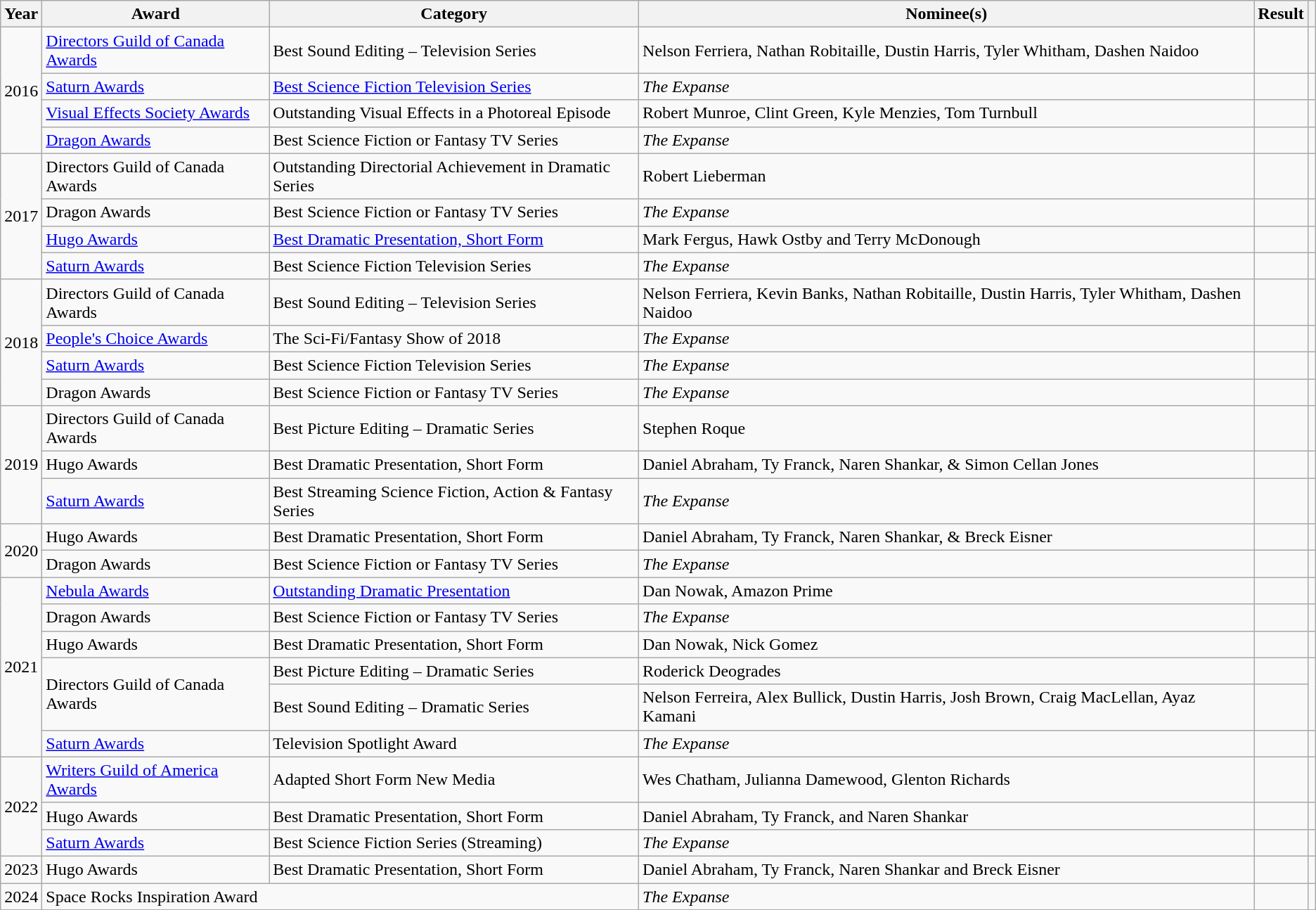<table class="wikitable plainrowheaders sortable">
<tr>
<th scope="col">Year</th>
<th scope="col">Award</th>
<th scope="col">Category</th>
<th scope="col">Nominee(s)</th>
<th scope="col">Result</th>
<th scope="col" class="unsortable"></th>
</tr>
<tr>
<td rowspan="4">2016</td>
<td><a href='#'>Directors Guild of Canada Awards</a></td>
<td>Best Sound Editing – Television Series</td>
<td data-sort-value="Ferriera, Nelson">Nelson Ferriera, Nathan Robitaille, Dustin Harris, Tyler Whitham, Dashen Naidoo<br></td>
<td></td>
<td style="text-align:center;"></td>
</tr>
<tr>
<td><a href='#'>Saturn Awards</a></td>
<td><a href='#'>Best Science Fiction Television Series</a></td>
<td data-sort-value="Expanse, The"><em>The Expanse</em></td>
<td></td>
<td style="text-align:center;"></td>
</tr>
<tr>
<td><a href='#'>Visual Effects Society Awards</a></td>
<td>Outstanding Visual Effects in a Photoreal Episode</td>
<td data-sort-value="Munroe, Robert">Robert Munroe, Clint Green, Kyle Menzies, Tom Turnbull<br></td>
<td></td>
<td style="text-align:center;"></td>
</tr>
<tr>
<td><a href='#'>Dragon Awards</a></td>
<td>Best Science Fiction or Fantasy TV Series</td>
<td data-sort-value="Expanse, The"><em>The Expanse</em></td>
<td></td>
<td style="text-align:center;"></td>
</tr>
<tr>
<td rowspan="4">2017</td>
<td>Directors Guild of Canada Awards</td>
<td>Outstanding Directorial Achievement in Dramatic Series</td>
<td data-sort-value="Lieberman, Robert">Robert Lieberman </td>
<td></td>
<td style="text-align:center;"></td>
</tr>
<tr>
<td>Dragon Awards</td>
<td>Best Science Fiction or Fantasy TV Series</td>
<td data-sort-value="Expanse, The"><em>The Expanse</em></td>
<td></td>
<td style="text-align:center;"></td>
</tr>
<tr>
<td><a href='#'>Hugo Awards</a></td>
<td><a href='#'>Best Dramatic Presentation, Short Form</a></td>
<td data-sort-value="Fergus, Mark">Mark Fergus, Hawk Ostby and Terry McDonough<br></td>
<td></td>
<td style="text-align:center;"></td>
</tr>
<tr>
<td><a href='#'>Saturn Awards</a></td>
<td>Best Science Fiction Television Series</td>
<td data-sort-value="Expanse, The"><em>The Expanse</em></td>
<td></td>
<td style="text-align:center;"></td>
</tr>
<tr>
<td rowspan="4">2018</td>
<td>Directors Guild of Canada Awards</td>
<td>Best Sound Editing – Television Series</td>
<td data-sort-value="Ferriera, Nelson">Nelson Ferriera, Kevin Banks, Nathan Robitaille, Dustin Harris, Tyler Whitham, Dashen Naidoo<br></td>
<td></td>
<td style="text-align:center;"></td>
</tr>
<tr>
<td><a href='#'>People's Choice Awards</a></td>
<td>The Sci-Fi/Fantasy Show of 2018</td>
<td data-sort-value="Expanse, The"><em>The Expanse</em></td>
<td></td>
<td style="text-align:center;"></td>
</tr>
<tr>
<td><a href='#'>Saturn Awards</a></td>
<td>Best Science Fiction Television Series</td>
<td data-sort-value="Expanse, The"><em>The Expanse</em></td>
<td></td>
<td style="text-align:center;"></td>
</tr>
<tr>
<td>Dragon Awards</td>
<td>Best Science Fiction or Fantasy TV Series</td>
<td data-sort-value="Expanse, The"><em>The Expanse</em></td>
<td></td>
<td style="text-align:center;"></td>
</tr>
<tr>
<td rowspan="3">2019</td>
<td>Directors Guild of Canada Awards</td>
<td>Best Picture Editing – Dramatic Series</td>
<td data-sort-value="Roque, Stephen">Stephen Roque <br></td>
<td></td>
<td style="text-align:center;"></td>
</tr>
<tr>
<td>Hugo Awards</td>
<td>Best Dramatic Presentation, Short Form</td>
<td data-sort-value="Abraham, Daniel">Daniel Abraham, Ty Franck, Naren Shankar, & Simon Cellan Jones<br></td>
<td></td>
<td style="text-align:center;"></td>
</tr>
<tr>
<td><a href='#'>Saturn Awards</a></td>
<td>Best Streaming Science Fiction, Action & Fantasy Series</td>
<td data-sort-value="Expanse, The"><em>The Expanse</em></td>
<td></td>
<td style="text-align:center;"></td>
</tr>
<tr>
<td rowspan="2">2020</td>
<td>Hugo Awards</td>
<td>Best Dramatic Presentation, Short Form</td>
<td data-sort-value="Abraham, Daniel">Daniel Abraham, Ty Franck, Naren Shankar, & Breck Eisner<br></td>
<td></td>
<td rowspan="1" style="text-align:center;"></td>
</tr>
<tr>
<td>Dragon Awards</td>
<td>Best Science Fiction or Fantasy TV Series</td>
<td data-sort-value="Expanse, The"><em>The Expanse</em></td>
<td></td>
<td style="text-align:center;"></td>
</tr>
<tr>
<td rowspan="6">2021</td>
<td><a href='#'>Nebula Awards</a></td>
<td><a href='#'>Outstanding Dramatic Presentation</a></td>
<td data-sort-value="Nowak, Dan">Dan Nowak, Amazon Prime <br></td>
<td></td>
<td rowspan="1" style="text-align:center;"></td>
</tr>
<tr>
<td>Dragon Awards</td>
<td>Best Science Fiction or Fantasy TV Series</td>
<td data-sort-value="Expanse, The"><em>The Expanse</em></td>
<td></td>
<td style="text-align:center;"></td>
</tr>
<tr>
<td>Hugo Awards</td>
<td>Best Dramatic Presentation, Short Form</td>
<td data-sort-value="Nowak, Dan">Dan Nowak, Nick Gomez <br></td>
<td></td>
<td rowspan="1" style="text-align:center;"></td>
</tr>
<tr>
<td rowspan="2">Directors Guild of Canada Awards</td>
<td>Best Picture Editing – Dramatic Series</td>
<td data-sort-value="Deogrades, Roderick">Roderick Deogrades<br></td>
<td></td>
<td rowspan="2" style="text-align:center;"></td>
</tr>
<tr>
<td>Best Sound Editing – Dramatic Series</td>
<td data-sort-value="Ferriera, Nelson">Nelson Ferreira, Alex Bullick, Dustin Harris, Josh Brown, Craig MacLellan, Ayaz Kamani<br></td>
<td></td>
</tr>
<tr>
<td><a href='#'>Saturn Awards</a></td>
<td>Television Spotlight Award</td>
<td data-sort-value="Expanse, The"><em>The Expanse</em></td>
<td></td>
<td style="text-align:center;"></td>
</tr>
<tr>
<td rowspan="3">2022</td>
<td><a href='#'>Writers Guild of America Awards</a></td>
<td>Adapted Short Form New Media</td>
<td data-sort-value="Chatham, Wes">Wes Chatham, Julianna Damewood, Glenton Richards<br></td>
<td></td>
<td style="text-align:center;"></td>
</tr>
<tr>
<td>Hugo Awards</td>
<td>Best Dramatic Presentation, Short Form</td>
<td data-sort-value="Abraham, Daniel">Daniel Abraham, Ty Franck, and Naren Shankar<br></td>
<td></td>
<td rowspan="1" style="text-align:center;"></td>
</tr>
<tr>
<td rowspan="1"><a href='#'>Saturn Awards</a></td>
<td>Best Science Fiction Series (Streaming)</td>
<td><em>The Expanse</em></td>
<td></td>
<td rowspan="1" style="text-align:center;"></td>
</tr>
<tr>
<td>2023</td>
<td>Hugo Awards</td>
<td>Best Dramatic Presentation, Short Form</td>
<td data-sort-value="Abraham, Daniel">Daniel Abraham, Ty Franck, Naren Shankar and Breck Eisner<br></td>
<td></td>
<td align="center"></td>
</tr>
<tr>
<td>2024</td>
<td colspan="2">Space Rocks Inspiration Award</td>
<td data-sort-value="Expanse, The"><em>The Expanse</em></td>
<td></td>
<td align="center"></td>
</tr>
<tr>
</tr>
</table>
